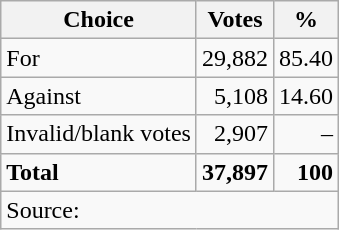<table class=wikitable style=text-align:right>
<tr>
<th>Choice</th>
<th>Votes</th>
<th>%</th>
</tr>
<tr>
<td align=left>For</td>
<td>29,882</td>
<td>85.40</td>
</tr>
<tr>
<td align=left>Against</td>
<td>5,108</td>
<td>14.60</td>
</tr>
<tr>
<td align=left>Invalid/blank votes</td>
<td>2,907</td>
<td>–</td>
</tr>
<tr>
<td align=left><strong>Total</strong></td>
<td><strong>37,897</strong></td>
<td><strong>100</strong></td>
</tr>
<tr>
<td align=left colspan=3>Source: </td>
</tr>
</table>
